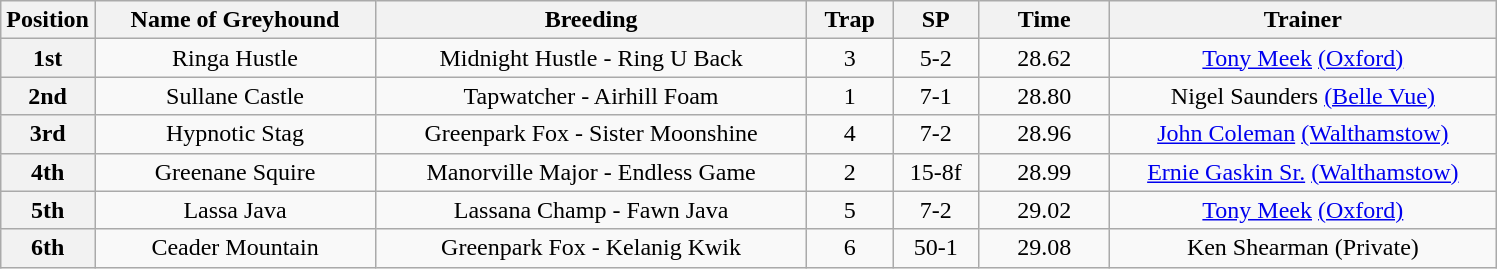<table class="wikitable" style="text-align: center">
<tr>
<th width=50>Position</th>
<th width=180>Name of Greyhound</th>
<th width=280>Breeding</th>
<th width=50>Trap</th>
<th width=50>SP</th>
<th width=80>Time</th>
<th width=250>Trainer</th>
</tr>
<tr>
<th>1st</th>
<td>Ringa Hustle</td>
<td>Midnight Hustle - Ring U Back</td>
<td>3</td>
<td>5-2</td>
<td>28.62</td>
<td><a href='#'>Tony Meek</a> <a href='#'>(Oxford)</a></td>
</tr>
<tr>
<th>2nd</th>
<td>Sullane Castle</td>
<td>Tapwatcher - Airhill Foam</td>
<td>1</td>
<td>7-1</td>
<td>28.80</td>
<td>Nigel Saunders <a href='#'>(Belle Vue)</a></td>
</tr>
<tr>
<th>3rd</th>
<td>Hypnotic Stag</td>
<td>Greenpark Fox - Sister Moonshine</td>
<td>4</td>
<td>7-2</td>
<td>28.96</td>
<td><a href='#'>John Coleman</a> <a href='#'>(Walthamstow)</a></td>
</tr>
<tr>
<th>4th</th>
<td>Greenane Squire</td>
<td>Manorville Major - Endless Game</td>
<td>2</td>
<td>15-8f</td>
<td>28.99</td>
<td><a href='#'>Ernie Gaskin Sr.</a> <a href='#'>(Walthamstow)</a></td>
</tr>
<tr>
<th>5th</th>
<td>Lassa Java</td>
<td>Lassana Champ - Fawn Java</td>
<td>5</td>
<td>7-2</td>
<td>29.02</td>
<td><a href='#'>Tony Meek</a> <a href='#'>(Oxford)</a></td>
</tr>
<tr>
<th>6th</th>
<td>Ceader Mountain</td>
<td>Greenpark Fox - Kelanig Kwik</td>
<td>6</td>
<td>50-1</td>
<td>29.08</td>
<td>Ken Shearman (Private)</td>
</tr>
</table>
